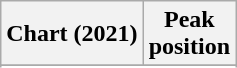<table class="wikitable sortable plainrowheaders" style="text-align:center">
<tr>
<th scope="col">Chart (2021)</th>
<th scope="col">Peak<br>position</th>
</tr>
<tr>
</tr>
<tr>
</tr>
<tr>
</tr>
<tr>
</tr>
<tr>
</tr>
<tr>
</tr>
<tr>
</tr>
<tr>
</tr>
<tr>
</tr>
<tr>
</tr>
<tr>
</tr>
<tr>
</tr>
<tr>
</tr>
</table>
